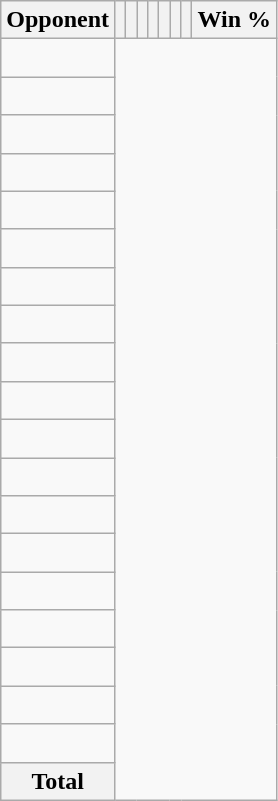<table class="wikitable sortable collapsible collapsed" style="text-align: center;">
<tr>
<th>Opponent</th>
<th></th>
<th></th>
<th></th>
<th></th>
<th></th>
<th></th>
<th></th>
<th>Win %</th>
</tr>
<tr>
<td align="left"><br></td>
</tr>
<tr>
<td align="left"><br></td>
</tr>
<tr>
<td align="left"><br></td>
</tr>
<tr>
<td align="left"><br></td>
</tr>
<tr>
<td align="left"><br></td>
</tr>
<tr>
<td align="left"><br></td>
</tr>
<tr>
<td align="left"><br></td>
</tr>
<tr>
<td align="left"><br></td>
</tr>
<tr>
<td align="left"><br></td>
</tr>
<tr>
<td align="left"><br></td>
</tr>
<tr>
<td align="left"><br></td>
</tr>
<tr>
<td align="left"><br></td>
</tr>
<tr>
<td align="left"><br></td>
</tr>
<tr>
<td align="left"><br></td>
</tr>
<tr>
<td align="left"><br></td>
</tr>
<tr>
<td align="left"><br></td>
</tr>
<tr>
<td align="left"><br></td>
</tr>
<tr>
<td align="left"><br></td>
</tr>
<tr>
<td align="left"><br></td>
</tr>
<tr class="sortbottom">
<th>Total<br></th>
</tr>
</table>
